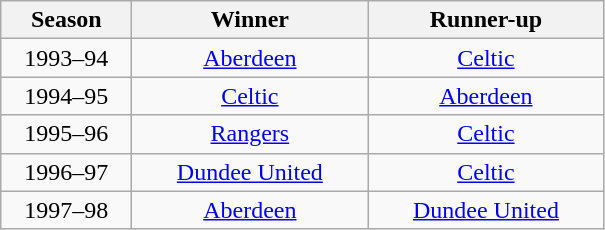<table class="wikitable">
<tr>
<th width=80>Season</th>
<th width=150>Winner</th>
<th width=150>Runner-up</th>
</tr>
<tr>
<td align=center>1993–94</td>
<td align=center><a href='#'>Aberdeen</a></td>
<td align=center><a href='#'>Celtic</a></td>
</tr>
<tr>
<td align=center>1994–95</td>
<td align=center><a href='#'>Celtic</a></td>
<td align=center><a href='#'>Aberdeen</a></td>
</tr>
<tr>
<td align=center>1995–96</td>
<td align=center><a href='#'>Rangers</a></td>
<td align=center><a href='#'>Celtic</a></td>
</tr>
<tr>
<td align=center>1996–97</td>
<td align=center><a href='#'>Dundee United</a></td>
<td align=center><a href='#'>Celtic</a></td>
</tr>
<tr>
<td align=center>1997–98</td>
<td align=center><a href='#'>Aberdeen</a></td>
<td align=center><a href='#'>Dundee United</a></td>
</tr>
</table>
